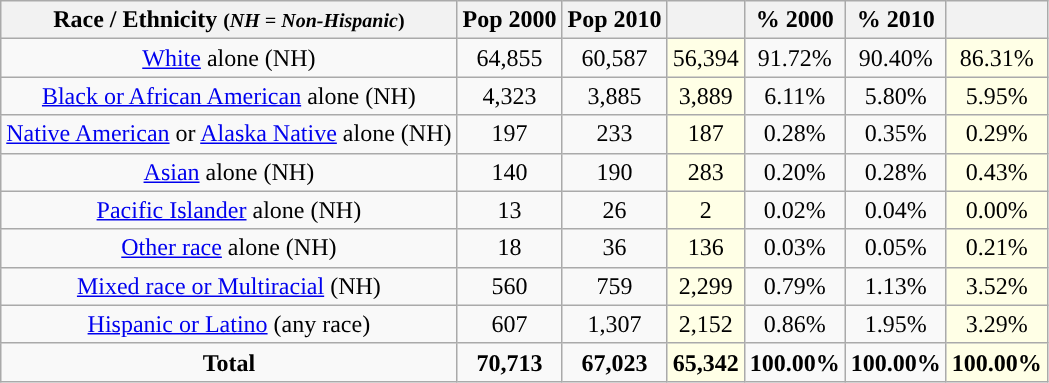<table class="wikitable" style="text-align:center;">
<tr>
<th>Race / Ethnicity <small>(<em>NH = Non-Hispanic</em>)</small></th>
<th>Pop 2000</th>
<th>Pop 2010</th>
<th></th>
<th>% 2000</th>
<th>% 2010</th>
<th></th>
</tr>
<tr>
<td><a href='#'>White</a> alone (NH)</td>
<td>64,855</td>
<td>60,587</td>
<td style='background: #ffffe6;'>56,394</td>
<td>91.72%</td>
<td>90.40%</td>
<td style='background: #ffffe6;'>86.31%</td>
</tr>
<tr>
<td><a href='#'>Black or African American</a> alone (NH)</td>
<td>4,323</td>
<td>3,885</td>
<td style='background: #ffffe6;'>3,889</td>
<td>6.11%</td>
<td>5.80%</td>
<td style='background: #ffffe6;'>5.95%</td>
</tr>
<tr>
<td><a href='#'>Native American</a> or <a href='#'>Alaska Native</a> alone (NH)</td>
<td>197</td>
<td>233</td>
<td style='background: #ffffe6;'>187</td>
<td>0.28%</td>
<td>0.35%</td>
<td style='background: #ffffe6;'>0.29%</td>
</tr>
<tr>
<td><a href='#'>Asian</a> alone (NH)</td>
<td>140</td>
<td>190</td>
<td style='background: #ffffe6;'>283</td>
<td>0.20%</td>
<td>0.28%</td>
<td style='background: #ffffe6;'>0.43%</td>
</tr>
<tr>
<td><a href='#'>Pacific Islander</a> alone (NH)</td>
<td>13</td>
<td>26</td>
<td style='background: #ffffe6;'>2</td>
<td>0.02%</td>
<td>0.04%</td>
<td style='background: #ffffe6;'>0.00%</td>
</tr>
<tr>
<td><a href='#'>Other race</a> alone (NH)</td>
<td>18</td>
<td>36</td>
<td style='background: #ffffe6;'>136</td>
<td>0.03%</td>
<td>0.05%</td>
<td style='background: #ffffe6;'>0.21%</td>
</tr>
<tr>
<td><a href='#'>Mixed race or Multiracial</a> (NH)</td>
<td>560</td>
<td>759</td>
<td style='background: #ffffe6;'>2,299</td>
<td>0.79%</td>
<td>1.13%</td>
<td style='background: #ffffe6;'>3.52%</td>
</tr>
<tr>
<td><a href='#'>Hispanic or Latino</a> (any race)</td>
<td>607</td>
<td>1,307</td>
<td style='background: #ffffe6;'>2,152</td>
<td>0.86%</td>
<td>1.95%</td>
<td style='background: #ffffe6;'>3.29%</td>
</tr>
<tr>
<td><strong>Total</strong></td>
<td><strong>70,713</strong></td>
<td><strong>67,023</strong></td>
<td style='background: #ffffe6;'><strong>65,342</strong></td>
<td><strong>100.00%</strong></td>
<td><strong>100.00%</strong></td>
<td style='background: #ffffe6;'><strong>100.00%</strong></td>
</tr>
</table>
